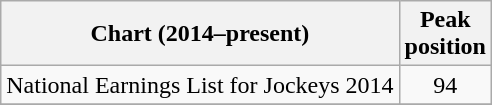<table class="wikitable sortable">
<tr>
<th>Chart (2014–present)</th>
<th>Peak<br>position</th>
</tr>
<tr>
<td>National Earnings List for Jockeys 2014</td>
<td style="text-align:center;">94</td>
</tr>
<tr>
</tr>
</table>
